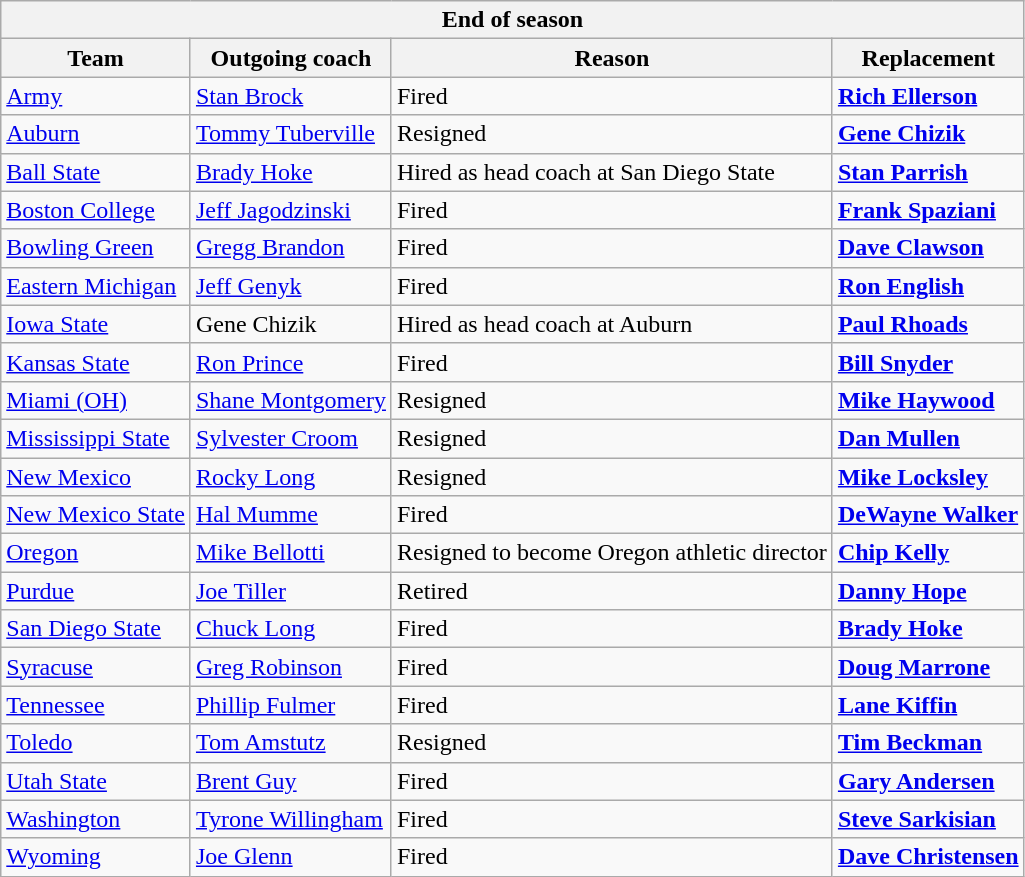<table class="wikitable">
<tr>
<th colspan="4">End of season</th>
</tr>
<tr>
<th>Team</th>
<th>Outgoing coach</th>
<th>Reason</th>
<th>Replacement</th>
</tr>
<tr>
<td><a href='#'>Army</a></td>
<td><a href='#'>Stan Brock</a></td>
<td>Fired</td>
<td><strong><a href='#'>Rich Ellerson</a></strong></td>
</tr>
<tr>
<td><a href='#'>Auburn</a></td>
<td><a href='#'>Tommy Tuberville</a></td>
<td>Resigned</td>
<td><strong><a href='#'>Gene Chizik</a></strong></td>
</tr>
<tr>
<td><a href='#'>Ball State</a></td>
<td><a href='#'>Brady Hoke</a></td>
<td>Hired as head coach at San Diego State</td>
<td><strong><a href='#'>Stan Parrish</a></strong></td>
</tr>
<tr>
<td><a href='#'>Boston College</a></td>
<td><a href='#'>Jeff Jagodzinski</a></td>
<td>Fired</td>
<td><strong><a href='#'>Frank Spaziani</a></strong></td>
</tr>
<tr>
<td><a href='#'>Bowling Green</a></td>
<td><a href='#'>Gregg Brandon</a></td>
<td>Fired</td>
<td><strong><a href='#'>Dave Clawson</a></strong></td>
</tr>
<tr>
<td><a href='#'>Eastern Michigan</a></td>
<td><a href='#'>Jeff Genyk</a></td>
<td>Fired</td>
<td><strong><a href='#'>Ron English</a></strong></td>
</tr>
<tr>
<td><a href='#'>Iowa State</a></td>
<td>Gene Chizik</td>
<td>Hired as head coach at Auburn</td>
<td><strong><a href='#'>Paul Rhoads</a></strong></td>
</tr>
<tr>
<td><a href='#'>Kansas State</a></td>
<td><a href='#'>Ron Prince</a></td>
<td>Fired</td>
<td><strong><a href='#'>Bill Snyder</a></strong></td>
</tr>
<tr>
<td><a href='#'>Miami (OH)</a></td>
<td><a href='#'>Shane Montgomery</a></td>
<td>Resigned</td>
<td><strong><a href='#'>Mike Haywood</a></strong></td>
</tr>
<tr>
<td><a href='#'>Mississippi State</a></td>
<td><a href='#'>Sylvester Croom</a></td>
<td>Resigned</td>
<td><strong><a href='#'>Dan Mullen</a></strong></td>
</tr>
<tr>
<td><a href='#'>New Mexico</a></td>
<td><a href='#'>Rocky Long</a></td>
<td>Resigned</td>
<td><strong><a href='#'>Mike Locksley</a></strong></td>
</tr>
<tr>
<td><a href='#'>New Mexico State</a></td>
<td><a href='#'>Hal Mumme</a></td>
<td>Fired</td>
<td><strong><a href='#'>DeWayne Walker</a></strong></td>
</tr>
<tr>
<td><a href='#'>Oregon</a></td>
<td><a href='#'>Mike Bellotti</a></td>
<td>Resigned to become Oregon athletic director</td>
<td><strong><a href='#'>Chip Kelly</a></strong></td>
</tr>
<tr>
<td><a href='#'>Purdue</a></td>
<td><a href='#'>Joe Tiller</a></td>
<td>Retired</td>
<td><strong><a href='#'>Danny Hope</a></strong></td>
</tr>
<tr>
<td><a href='#'>San Diego State</a></td>
<td><a href='#'>Chuck Long</a></td>
<td>Fired</td>
<td><strong><a href='#'>Brady Hoke</a></strong></td>
</tr>
<tr>
<td><a href='#'>Syracuse</a></td>
<td><a href='#'>Greg Robinson</a></td>
<td>Fired</td>
<td><strong><a href='#'>Doug Marrone</a></strong></td>
</tr>
<tr>
<td><a href='#'>Tennessee</a></td>
<td><a href='#'>Phillip Fulmer</a></td>
<td>Fired</td>
<td><strong><a href='#'>Lane Kiffin</a></strong></td>
</tr>
<tr>
<td><a href='#'>Toledo</a></td>
<td><a href='#'>Tom Amstutz</a></td>
<td>Resigned</td>
<td><strong><a href='#'>Tim Beckman</a></strong></td>
</tr>
<tr>
<td><a href='#'>Utah State</a></td>
<td><a href='#'>Brent Guy</a></td>
<td>Fired</td>
<td><strong><a href='#'>Gary Andersen</a></strong></td>
</tr>
<tr>
<td><a href='#'>Washington</a></td>
<td><a href='#'>Tyrone Willingham</a></td>
<td>Fired</td>
<td><strong><a href='#'>Steve Sarkisian</a></strong></td>
</tr>
<tr>
<td><a href='#'>Wyoming</a></td>
<td><a href='#'>Joe Glenn</a></td>
<td>Fired</td>
<td><strong><a href='#'>Dave Christensen</a></strong></td>
</tr>
</table>
